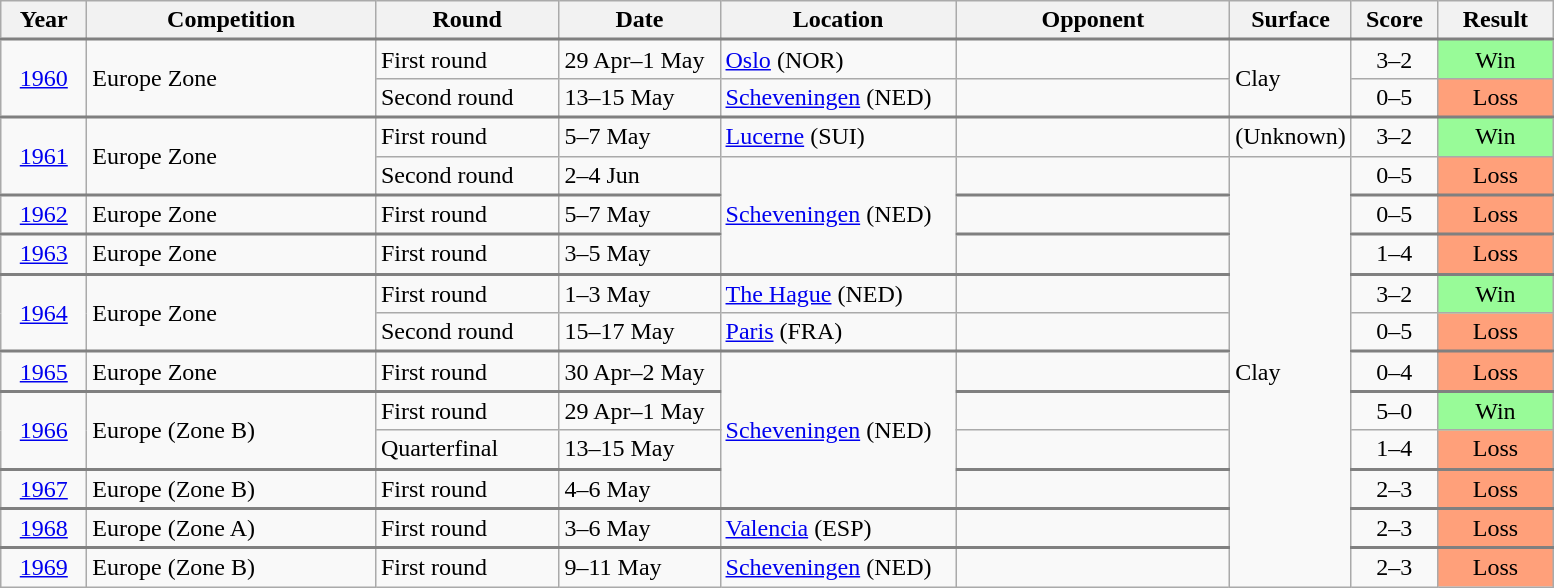<table class="wikitable collapsible collapsed">
<tr>
<th width="50">Year</th>
<th width="185">Competition</th>
<th width="115">Round</th>
<th width="100">Date</th>
<th width="150">Location</th>
<th width="175">Opponent</th>
<th width="70">Surface</th>
<th width="50">Score</th>
<th width="70">Result</th>
</tr>
<tr style="border-top:2px solid gray;">
<td align="center" rowspan="2"><a href='#'>1960</a></td>
<td rowspan="2">Europe Zone</td>
<td>First round</td>
<td>29 Apr–1 May</td>
<td><a href='#'>Oslo</a> (NOR)</td>
<td></td>
<td rowspan="2">Clay</td>
<td align="center">3–2</td>
<td align="center" bgcolor="#98FB98">Win</td>
</tr>
<tr>
<td>Second round</td>
<td>13–15 May</td>
<td><a href='#'>Scheveningen</a> (NED)</td>
<td></td>
<td align="center">0–5</td>
<td align="center" bgcolor="FFA07A">Loss</td>
</tr>
<tr style="border-top:2px solid gray;">
<td align="center" rowspan="2"><a href='#'>1961</a></td>
<td rowspan="2">Europe Zone</td>
<td>First round</td>
<td>5–7 May</td>
<td><a href='#'>Lucerne</a> (SUI)</td>
<td></td>
<td>(Unknown)</td>
<td align="center">3–2</td>
<td align="center" bgcolor="#98FB98">Win</td>
</tr>
<tr>
<td>Second round</td>
<td>2–4 Jun</td>
<td rowspan="3"><a href='#'>Scheveningen</a> (NED)</td>
<td></td>
<td rowspan="11">Clay</td>
<td align="center">0–5</td>
<td align="center" bgcolor="FFA07A">Loss</td>
</tr>
<tr style="border-top:2px solid gray;">
<td align="center"><a href='#'>1962</a></td>
<td>Europe Zone</td>
<td>First round</td>
<td>5–7 May</td>
<td></td>
<td align="center">0–5</td>
<td align="center" bgcolor="FFA07A">Loss</td>
</tr>
<tr style="border-top:2px solid gray;">
<td align="center"><a href='#'>1963</a></td>
<td>Europe Zone</td>
<td>First round</td>
<td>3–5 May</td>
<td></td>
<td align="center">1–4</td>
<td align="center" bgcolor="FFA07A">Loss</td>
</tr>
<tr style="border-top:2px solid gray;">
<td align="center" rowspan="2"><a href='#'>1964</a></td>
<td rowspan="2">Europe Zone</td>
<td>First round</td>
<td>1–3 May</td>
<td><a href='#'>The Hague</a> (NED)</td>
<td></td>
<td align="center">3–2</td>
<td align="center" bgcolor="#98FB98">Win</td>
</tr>
<tr>
<td>Second round</td>
<td>15–17 May</td>
<td><a href='#'>Paris</a> (FRA)</td>
<td></td>
<td align="center">0–5</td>
<td align="center" bgcolor="FFA07A">Loss</td>
</tr>
<tr style="border-top:2px solid gray;">
<td align="center"><a href='#'>1965</a></td>
<td>Europe Zone</td>
<td>First round</td>
<td>30 Apr–2 May</td>
<td rowspan="4"><a href='#'>Scheveningen</a> (NED)</td>
<td></td>
<td align="center">0–4</td>
<td align="center" bgcolor="FFA07A">Loss</td>
</tr>
<tr style="border-top:2px solid gray;">
<td align="center" rowspan="2"><a href='#'>1966</a></td>
<td rowspan="2">Europe (Zone B)</td>
<td>First round</td>
<td>29 Apr–1 May</td>
<td></td>
<td align="center">5–0</td>
<td align="center" bgcolor="#98FB98">Win</td>
</tr>
<tr>
<td>Quarterfinal</td>
<td>13–15 May</td>
<td></td>
<td align="center">1–4</td>
<td align="center" bgcolor="FFA07A">Loss</td>
</tr>
<tr style="border-top:2px solid gray;">
<td align="center"><a href='#'>1967</a></td>
<td>Europe (Zone B)</td>
<td>First round</td>
<td>4–6 May</td>
<td></td>
<td align="center">2–3</td>
<td align="center" bgcolor="FFA07A">Loss</td>
</tr>
<tr style="border-top:2px solid gray;">
<td align="center"><a href='#'>1968</a></td>
<td>Europe (Zone A)</td>
<td>First round</td>
<td>3–6 May</td>
<td><a href='#'>Valencia</a> (ESP)</td>
<td></td>
<td align="center">2–3</td>
<td align="center" bgcolor="FFA07A">Loss</td>
</tr>
<tr style="border-top:2px solid gray;">
<td align="center"><a href='#'>1969</a></td>
<td>Europe (Zone B)</td>
<td>First round</td>
<td>9–11 May</td>
<td><a href='#'>Scheveningen</a> (NED)</td>
<td></td>
<td align="center">2–3</td>
<td align="center" bgcolor="FFA07A">Loss</td>
</tr>
</table>
